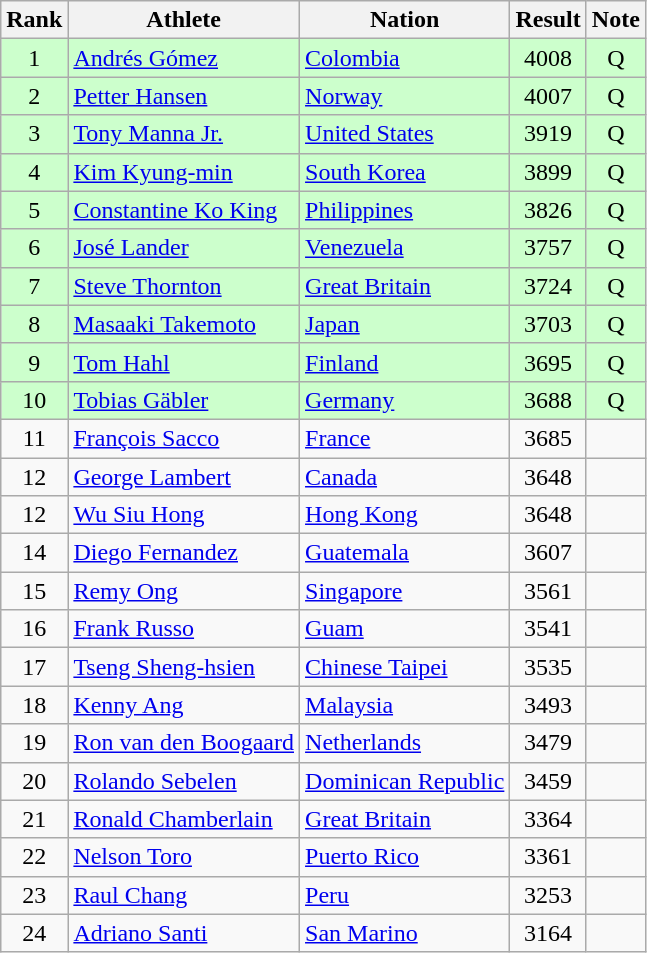<table class="wikitable sortable" style="text-align:center">
<tr>
<th>Rank</th>
<th>Athlete</th>
<th>Nation</th>
<th>Result</th>
<th>Note</th>
</tr>
<tr bgcolor=ccffcc>
<td>1</td>
<td align=left><a href='#'>Andrés Gómez</a></td>
<td align=left> <a href='#'>Colombia</a></td>
<td>4008</td>
<td>Q</td>
</tr>
<tr bgcolor=ccffcc>
<td>2</td>
<td align=left><a href='#'>Petter Hansen</a></td>
<td align=left> <a href='#'>Norway</a></td>
<td>4007</td>
<td>Q</td>
</tr>
<tr bgcolor=ccffcc>
<td>3</td>
<td align=left><a href='#'>Tony Manna Jr.</a></td>
<td align=left> <a href='#'>United States</a></td>
<td>3919</td>
<td>Q</td>
</tr>
<tr bgcolor=ccffcc>
<td>4</td>
<td align=left><a href='#'>Kim Kyung-min</a></td>
<td align=left> <a href='#'>South Korea</a></td>
<td>3899</td>
<td>Q</td>
</tr>
<tr bgcolor=ccffcc>
<td>5</td>
<td align=left><a href='#'>Constantine Ko King</a></td>
<td align=left> <a href='#'>Philippines</a></td>
<td>3826</td>
<td>Q</td>
</tr>
<tr bgcolor=ccffcc>
<td>6</td>
<td align=left><a href='#'>José Lander</a></td>
<td align=left> <a href='#'>Venezuela</a></td>
<td>3757</td>
<td>Q</td>
</tr>
<tr bgcolor=ccffcc>
<td>7</td>
<td align=left><a href='#'>Steve Thornton</a></td>
<td align=left> <a href='#'>Great Britain</a></td>
<td>3724</td>
<td>Q</td>
</tr>
<tr bgcolor=ccffcc>
<td>8</td>
<td align=left><a href='#'>Masaaki Takemoto</a></td>
<td align=left> <a href='#'>Japan</a></td>
<td>3703</td>
<td>Q</td>
</tr>
<tr bgcolor=ccffcc>
<td>9</td>
<td align=left><a href='#'>Tom Hahl</a></td>
<td align=left> <a href='#'>Finland</a></td>
<td>3695</td>
<td>Q</td>
</tr>
<tr bgcolor=ccffcc>
<td>10</td>
<td align=left><a href='#'>Tobias Gäbler</a></td>
<td align=left> <a href='#'>Germany</a></td>
<td>3688</td>
<td>Q</td>
</tr>
<tr>
<td>11</td>
<td align=left><a href='#'>François Sacco</a></td>
<td align=left> <a href='#'>France</a></td>
<td>3685</td>
<td></td>
</tr>
<tr>
<td>12</td>
<td align=left><a href='#'>George Lambert</a></td>
<td align=left> <a href='#'>Canada</a></td>
<td>3648</td>
<td></td>
</tr>
<tr>
<td>12</td>
<td align=left><a href='#'>Wu Siu Hong</a></td>
<td align=left> <a href='#'>Hong Kong</a></td>
<td>3648</td>
<td></td>
</tr>
<tr>
<td>14</td>
<td align=left><a href='#'>Diego Fernandez</a></td>
<td align=left> <a href='#'>Guatemala</a></td>
<td>3607</td>
<td></td>
</tr>
<tr>
<td>15</td>
<td align=left><a href='#'>Remy Ong</a></td>
<td align=left> <a href='#'>Singapore</a></td>
<td>3561</td>
<td></td>
</tr>
<tr>
<td>16</td>
<td align=left><a href='#'>Frank Russo</a></td>
<td align=left> <a href='#'>Guam</a></td>
<td>3541</td>
<td></td>
</tr>
<tr>
<td>17</td>
<td align=left><a href='#'>Tseng Sheng-hsien</a></td>
<td align=left> <a href='#'>Chinese Taipei</a></td>
<td>3535</td>
<td></td>
</tr>
<tr>
<td>18</td>
<td align=left><a href='#'>Kenny Ang</a></td>
<td align=left> <a href='#'>Malaysia</a></td>
<td>3493</td>
<td></td>
</tr>
<tr>
<td>19</td>
<td align=left><a href='#'>Ron van den Boogaard</a></td>
<td align=left> <a href='#'>Netherlands</a></td>
<td>3479</td>
<td></td>
</tr>
<tr>
<td>20</td>
<td align=left><a href='#'>Rolando Sebelen</a></td>
<td align=left> <a href='#'>Dominican Republic</a></td>
<td>3459</td>
<td></td>
</tr>
<tr>
<td>21</td>
<td align=left><a href='#'>Ronald Chamberlain</a></td>
<td align=left> <a href='#'>Great Britain</a></td>
<td>3364</td>
<td></td>
</tr>
<tr>
<td>22</td>
<td align=left><a href='#'>Nelson Toro</a></td>
<td align=left> <a href='#'>Puerto Rico</a></td>
<td>3361</td>
<td></td>
</tr>
<tr>
<td>23</td>
<td align=left><a href='#'>Raul Chang</a></td>
<td align=left> <a href='#'>Peru</a></td>
<td>3253</td>
<td></td>
</tr>
<tr>
<td>24</td>
<td align=left><a href='#'>Adriano Santi</a></td>
<td align=left> <a href='#'>San Marino</a></td>
<td>3164</td>
<td></td>
</tr>
</table>
